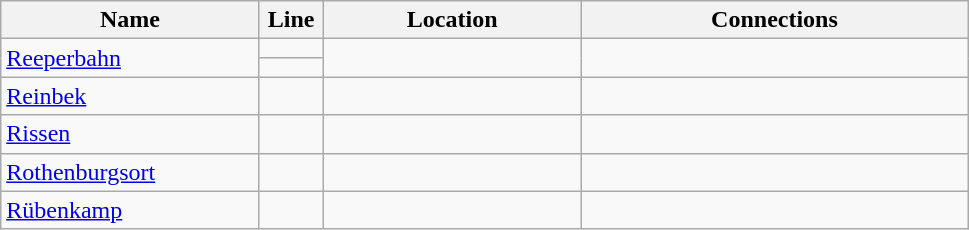<table class="wikitable">
<tr>
<th width="165px">Name</th>
<th width="35px">Line</th>
<th width="165px">Location</th>
<th width="250px">Connections</th>
</tr>
<tr>
<td rowspan="2"><a href='#'>Reeperbahn</a></td>
<td></td>
<td rowspan="2"></td>
<td rowspan="2"></td>
</tr>
<tr>
<td></td>
</tr>
<tr>
<td><a href='#'>Reinbek</a></td>
<td></td>
<td></td>
<td></td>
</tr>
<tr>
<td><a href='#'>Rissen</a></td>
<td></td>
<td></td>
<td></td>
</tr>
<tr>
<td><a href='#'>Rothenburgsort</a></td>
<td></td>
<td></td>
<td></td>
</tr>
<tr>
<td><a href='#'>Rübenkamp</a></td>
<td></td>
<td></td>
<td></td>
</tr>
</table>
